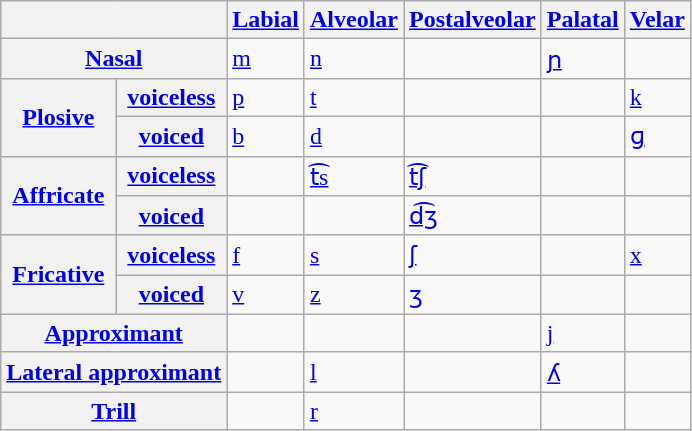<table class="wikitable">
<tr>
<th colspan="2"></th>
<th><a href='#'>Labial</a></th>
<th><a href='#'>Alveolar</a></th>
<th><a href='#'>Post­alveolar</a></th>
<th><a href='#'>Palatal</a></th>
<th><a href='#'>Velar</a></th>
</tr>
<tr>
<th colspan="2"><a href='#'>Nasal</a></th>
<td><a href='#'>m</a></td>
<td><a href='#'>n</a></td>
<td></td>
<td><a href='#'>ɲ</a></td>
<td></td>
</tr>
<tr>
<th rowspan="2"><a href='#'>Plosive</a></th>
<th><a href='#'>voiceless</a></th>
<td><a href='#'>p</a></td>
<td><a href='#'>t</a></td>
<td></td>
<td></td>
<td><a href='#'>k</a></td>
</tr>
<tr>
<th><a href='#'>voiced</a></th>
<td><a href='#'>b</a></td>
<td><a href='#'>d</a></td>
<td></td>
<td></td>
<td><a href='#'>ɡ</a></td>
</tr>
<tr>
<th rowspan="2"><a href='#'>Affricate</a></th>
<th><a href='#'>voiceless</a></th>
<td></td>
<td><a href='#'>t͡s</a></td>
<td><a href='#'>t͡ʃ</a></td>
<td></td>
<td></td>
</tr>
<tr>
<th><a href='#'>voiced</a></th>
<td></td>
<td></td>
<td><a href='#'>d͡ʒ</a></td>
<td></td>
<td></td>
</tr>
<tr>
<th rowspan="2"><a href='#'>Fricative</a></th>
<th><a href='#'>voiceless</a></th>
<td><a href='#'>f</a></td>
<td><a href='#'>s</a></td>
<td><a href='#'>ʃ</a></td>
<td></td>
<td><a href='#'>x</a></td>
</tr>
<tr>
<th><a href='#'>voiced</a></th>
<td><a href='#'>v</a></td>
<td><a href='#'>z</a></td>
<td><a href='#'>ʒ</a></td>
<td></td>
<td></td>
</tr>
<tr>
<th colspan="2"><a href='#'>Approximant</a></th>
<td></td>
<td></td>
<td></td>
<td><a href='#'>j</a></td>
<td></td>
</tr>
<tr>
<th colspan="2"><a href='#'>Lateral approximant</a></th>
<td></td>
<td><a href='#'>l</a></td>
<td></td>
<td><a href='#'>ʎ</a></td>
<td></td>
</tr>
<tr>
<th colspan="2"><a href='#'>Trill</a></th>
<td></td>
<td><a href='#'>r</a></td>
<td></td>
<td></td>
<td></td>
</tr>
</table>
